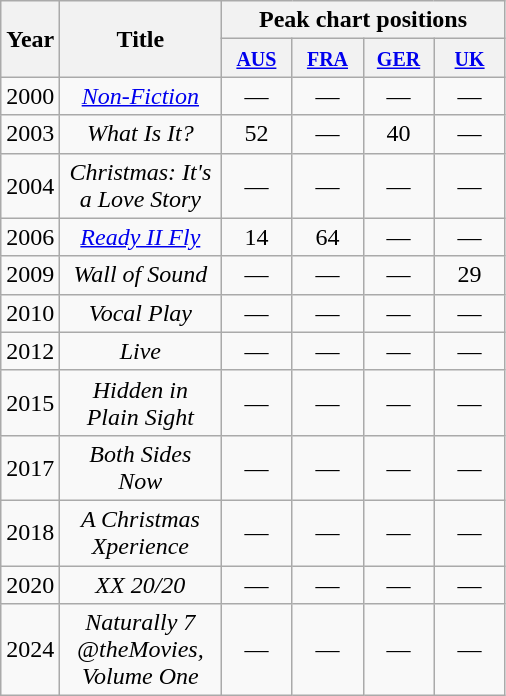<table class="wikitable">
<tr>
<th rowspan="2">Year</th>
<th width="100" rowspan="2">Title</th>
<th colspan="4">Peak chart positions</th>
</tr>
<tr>
<th width="40"><small><a href='#'>AUS</a></small><br></th>
<th width="40"><small><a href='#'>FRA</a></small><br></th>
<th width="40"><small><a href='#'>GER</a></small><br></th>
<th width="40"><small><a href='#'>UK</a></small><br></th>
</tr>
<tr>
<td>2000</td>
<td align="center"><em><a href='#'>Non-Fiction</a></em></td>
<td align="center">—</td>
<td align="center">—</td>
<td align="center">—</td>
<td align="center">—</td>
</tr>
<tr>
<td>2003</td>
<td align="center"><em>What Is It?</em></td>
<td align="center">52</td>
<td align="center">—</td>
<td align="center">40</td>
<td align="center">—</td>
</tr>
<tr>
<td>2004</td>
<td align="center"><em>Christmas: It's a Love Story</em></td>
<td align="center">—</td>
<td align="center">—</td>
<td align="center">—</td>
<td align="center">—</td>
</tr>
<tr>
<td>2006</td>
<td align="center"><em><a href='#'>Ready II Fly</a></em></td>
<td align="center">14</td>
<td align="center">64</td>
<td align="center">—</td>
<td align="center">—</td>
</tr>
<tr>
<td>2009</td>
<td align="center"><em>Wall of Sound</em></td>
<td align="center">—</td>
<td align="center">—</td>
<td align="center">—</td>
<td align="center">29</td>
</tr>
<tr>
<td>2010</td>
<td align="center"><em>Vocal Play</em></td>
<td align="center">—</td>
<td align="center">—</td>
<td align="center">—</td>
<td align="center">—</td>
</tr>
<tr>
<td>2012</td>
<td align="center"><em>Live</em></td>
<td align="center">—</td>
<td align="center">—</td>
<td align="center">—</td>
<td align="center">—</td>
</tr>
<tr>
<td>2015</td>
<td align="center"><em>Hidden in Plain Sight</em></td>
<td align="center">—</td>
<td align="center">—</td>
<td align="center">—</td>
<td align="center">—</td>
</tr>
<tr>
<td>2017</td>
<td align="center"><em>Both Sides Now</em></td>
<td align="center">—</td>
<td align="center">—</td>
<td align="center">—</td>
<td align="center">—</td>
</tr>
<tr>
<td>2018</td>
<td align="center"><em>A Christmas Xperience</em></td>
<td align="center">—</td>
<td align="center">—</td>
<td align="center">—</td>
<td align="center">—</td>
</tr>
<tr>
<td>2020</td>
<td align="center"><em>XX 20/20</em></td>
<td align="center">—</td>
<td align="center">—</td>
<td align="center">—</td>
<td align="center">—</td>
</tr>
<tr>
<td>2024</td>
<td align="center"><em>Naturally 7 @theMovies, Volume One</em></td>
<td align="center">—</td>
<td align="center">—</td>
<td align="center">—</td>
<td align="center">—</td>
</tr>
</table>
